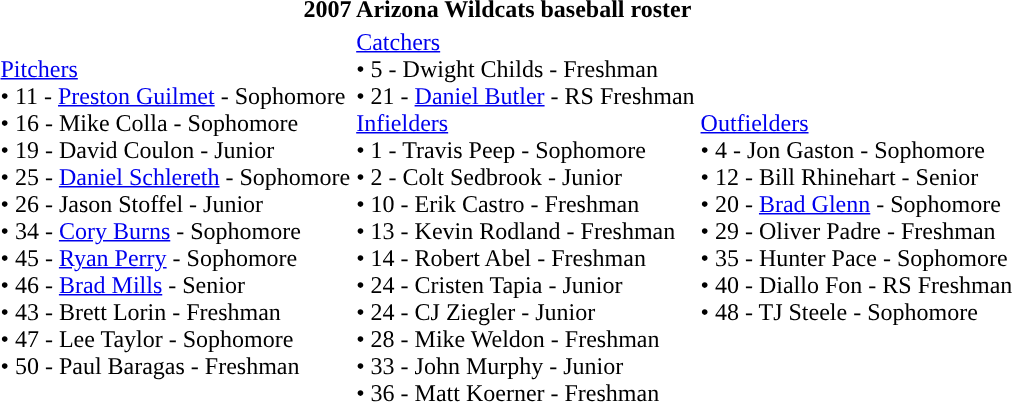<table class="toccolours">
<tr>
<th colspan="9">2007 Arizona Wildcats baseball roster</th>
</tr>
<tr>
<td width="03"> </td>
<td valign="top"></td>
<td><a href='#'>Pitchers</a><br>• 11 - <a href='#'>Preston Guilmet</a> - Sophomore<br>• 16 - Mike Colla - Sophomore<br>• 19 - David Coulon - Junior<br>• 25 - <a href='#'>Daniel Schlereth</a> - Sophomore<br>• 26 - Jason Stoffel - Junior<br>• 34 - <a href='#'>Cory Burns</a> - Sophomore<br>• 45 - <a href='#'>Ryan Perry</a> - Sophomore<br>• 46 - <a href='#'>Brad Mills</a> - Senior<br>• 43 - Brett Lorin - Freshman<br>• 47 - Lee Taylor - Sophomore<br>• 50 - Paul Baragas - Freshman</td>
<td><a href='#'>Catchers</a><br>• 5 - Dwight Childs - Freshman<br>• 21 - <a href='#'>Daniel Butler</a> - RS Freshman<br><a href='#'>Infielders</a><br>• 1 - Travis Peep - Sophomore<br>• 2 - Colt Sedbrook - Junior<br>• 10 - Erik Castro - Freshman<br>• 13 - Kevin Rodland - Freshman<br>• 14 - Robert Abel - Freshman<br>• 24 - Cristen Tapia - Junior<br>• 24 - CJ Ziegler - Junior<br>• 28 - Mike Weldon - Freshman<br>• 33 - John Murphy - Junior<br>• 36 - Matt Koerner - Freshman</td>
<td><a href='#'>Outfielders</a><br>• 4 - Jon Gaston - Sophomore<br>• 12 - Bill Rhinehart - Senior<br>• 20 - <a href='#'>Brad Glenn</a> - Sophomore<br>• 29 - Oliver Padre - Freshman<br>• 35 - Hunter Pace - Sophomore<br>• 40 - Diallo Fon - RS Freshman<br>• 48 - TJ Steele - Sophomore</td>
</tr>
</table>
